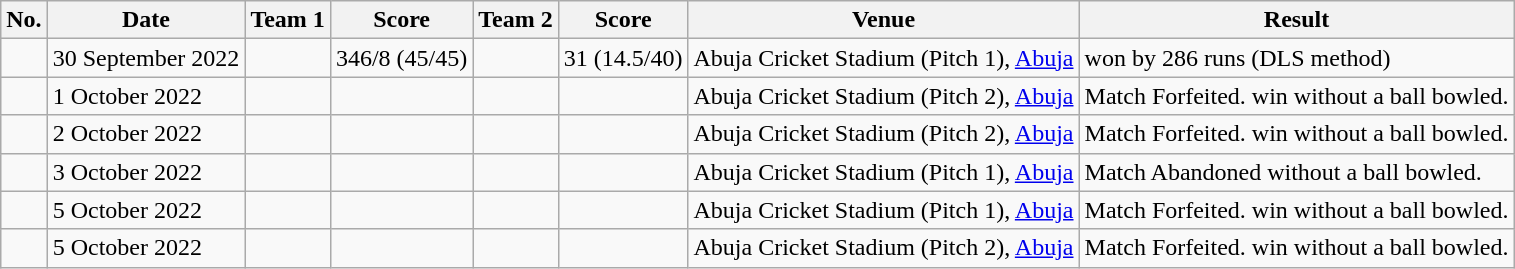<table class="wikitable">
<tr>
<th>No.</th>
<th>Date</th>
<th>Team 1</th>
<th>Score</th>
<th>Team 2</th>
<th>Score</th>
<th>Venue</th>
<th>Result</th>
</tr>
<tr>
<td></td>
<td>30 September 2022</td>
<td></td>
<td>346/8 (45/45)</td>
<td></td>
<td>31 (14.5/40)</td>
<td>Abuja Cricket Stadium (Pitch 1), <a href='#'>Abuja</a></td>
<td> won by 286 runs (DLS method)</td>
</tr>
<tr>
<td></td>
<td>1 October 2022</td>
<td></td>
<td></td>
<td></td>
<td></td>
<td>Abuja Cricket Stadium (Pitch 2), <a href='#'>Abuja</a></td>
<td>Match Forfeited.  win without a ball bowled.</td>
</tr>
<tr>
<td></td>
<td>2 October 2022</td>
<td></td>
<td></td>
<td></td>
<td></td>
<td>Abuja Cricket Stadium (Pitch 2), <a href='#'>Abuja</a></td>
<td>Match Forfeited.  win without a ball bowled.</td>
</tr>
<tr>
<td></td>
<td>3 October 2022</td>
<td></td>
<td></td>
<td></td>
<td></td>
<td>Abuja Cricket Stadium (Pitch 1), <a href='#'>Abuja</a></td>
<td>Match Abandoned without a ball bowled.</td>
</tr>
<tr>
<td></td>
<td>5 October 2022</td>
<td></td>
<td></td>
<td></td>
<td></td>
<td>Abuja Cricket Stadium (Pitch 1), <a href='#'>Abuja</a></td>
<td>Match Forfeited.  win without a ball bowled.</td>
</tr>
<tr>
<td></td>
<td>5 October 2022</td>
<td></td>
<td></td>
<td></td>
<td></td>
<td>Abuja Cricket Stadium (Pitch 2), <a href='#'>Abuja</a></td>
<td>Match Forfeited.  win without a ball bowled.</td>
</tr>
</table>
